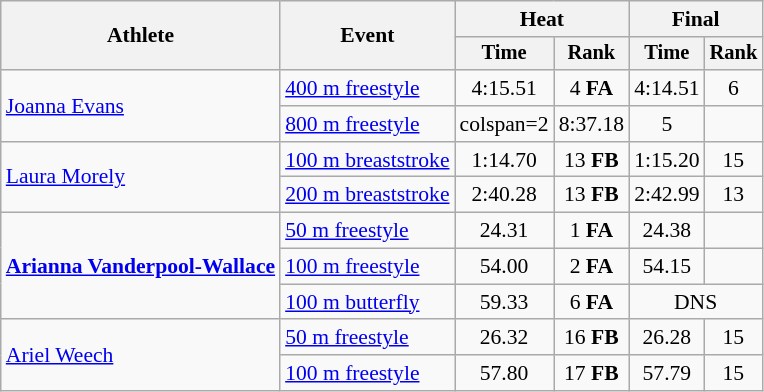<table class=wikitable style="font-size:90%">
<tr>
<th rowspan="2">Athlete</th>
<th rowspan="2">Event</th>
<th colspan="2">Heat</th>
<th colspan="2">Final</th>
</tr>
<tr style="font-size:95%">
<th>Time</th>
<th>Rank</th>
<th>Time</th>
<th>Rank</th>
</tr>
<tr align=center>
<td align=left rowspan="2"><a href='#'>Joanna Evans</a></td>
<td align=left><a href='#'>400 m freestyle</a></td>
<td>4:15.51</td>
<td>4 <strong>FA</strong></td>
<td>4:14.51</td>
<td>6</td>
</tr>
<tr align=center>
<td align=left><a href='#'>800 m freestyle</a></td>
<td>colspan=2 </td>
<td>8:37.18</td>
<td>5</td>
</tr>
<tr align=center>
<td align=left rowspan="2"><a href='#'>Laura Morely</a></td>
<td align=left><a href='#'>100 m breaststroke</a></td>
<td>1:14.70</td>
<td>13 <strong>FB</strong></td>
<td>1:15.20</td>
<td>15</td>
</tr>
<tr align=center>
<td align=left><a href='#'>200 m breaststroke</a></td>
<td>2:40.28</td>
<td>13 <strong>FB</strong></td>
<td>2:42.99</td>
<td>13</td>
</tr>
<tr align=center>
<td align=left rowspan="3"><strong><a href='#'>Arianna Vanderpool-Wallace</a></strong></td>
<td align=left><a href='#'>50 m freestyle</a></td>
<td>24.31</td>
<td>1 <strong>FA</strong></td>
<td>24.38</td>
<td></td>
</tr>
<tr align=center>
<td align=left><a href='#'>100 m freestyle</a></td>
<td>54.00</td>
<td>2 <strong>FA</strong></td>
<td>54.15</td>
<td></td>
</tr>
<tr align=center>
<td align=left><a href='#'>100 m butterfly</a></td>
<td>59.33</td>
<td>6 <strong>FA</strong></td>
<td colspan="2">DNS</td>
</tr>
<tr align=center>
<td align=left rowspan="2"><a href='#'>Ariel Weech</a></td>
<td align=left><a href='#'>50 m freestyle</a></td>
<td>26.32</td>
<td>16 <strong>FB</strong></td>
<td>26.28</td>
<td>15</td>
</tr>
<tr align=center>
<td align=left><a href='#'>100 m freestyle</a></td>
<td>57.80</td>
<td>17 <strong>FB</strong></td>
<td>57.79</td>
<td>15</td>
</tr>
</table>
